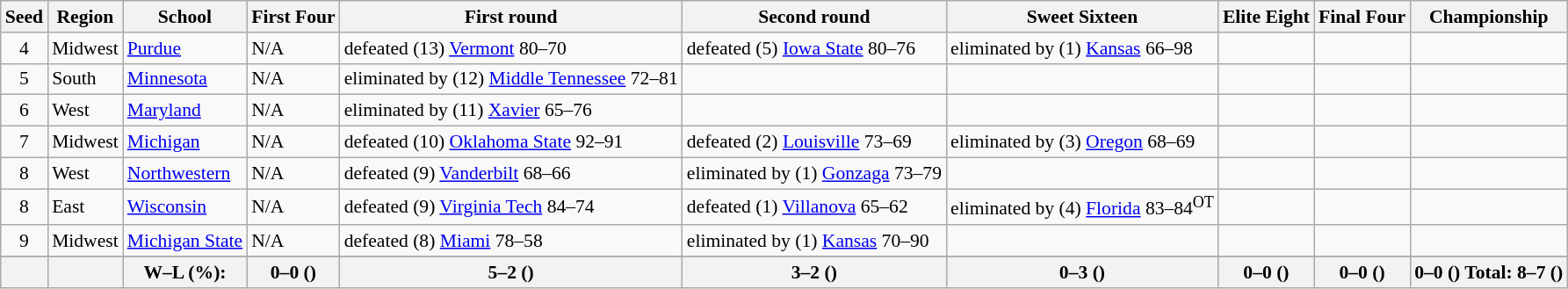<table class="sortable wikitable" style="white-space:nowrap; font-size:90%">
<tr>
<th>Seed</th>
<th>Region</th>
<th>School</th>
<th>First Four</th>
<th>First round</th>
<th>Second round</th>
<th>Sweet Sixteen</th>
<th>Elite Eight</th>
<th>Final Four</th>
<th>Championship</th>
</tr>
<tr>
<td align=center>4</td>
<td>Midwest</td>
<td><a href='#'>Purdue</a></td>
<td>N/A</td>
<td>defeated (13) <a href='#'>Vermont</a> 80–70</td>
<td>defeated (5) <a href='#'>Iowa State</a> 80–76</td>
<td>eliminated by (1) <a href='#'>Kansas</a> 66–98</td>
<td></td>
<td></td>
<td></td>
</tr>
<tr>
<td align=center>5</td>
<td>South</td>
<td><a href='#'>Minnesota</a></td>
<td>N/A</td>
<td>eliminated by (12) <a href='#'>Middle Tennessee</a> 72–81</td>
<td></td>
<td></td>
<td></td>
<td></td>
<td></td>
</tr>
<tr>
<td align=center>6</td>
<td>West</td>
<td><a href='#'>Maryland</a></td>
<td>N/A</td>
<td>eliminated by (11) <a href='#'>Xavier</a> 65–76</td>
<td></td>
<td></td>
<td></td>
<td></td>
<td></td>
</tr>
<tr>
<td align=center>7</td>
<td>Midwest</td>
<td><a href='#'>Michigan</a></td>
<td>N/A</td>
<td>defeated (10) <a href='#'>Oklahoma State</a> 92–91</td>
<td>defeated (2) <a href='#'>Louisville</a> 73–69</td>
<td>eliminated by (3) <a href='#'>Oregon</a> 68–69</td>
<td></td>
<td></td>
<td></td>
</tr>
<tr>
<td align=center>8</td>
<td>West</td>
<td><a href='#'>Northwestern</a></td>
<td>N/A</td>
<td>defeated (9) <a href='#'>Vanderbilt</a> 68–66</td>
<td>eliminated by (1) <a href='#'>Gonzaga</a> 73–79</td>
<td></td>
<td></td>
<td></td>
<td></td>
</tr>
<tr>
<td align=center>8</td>
<td>East</td>
<td><a href='#'>Wisconsin</a></td>
<td>N/A</td>
<td>defeated (9) <a href='#'>Virginia Tech</a> 84–74</td>
<td>defeated (1) <a href='#'>Villanova</a> 65–62</td>
<td>eliminated by (4) <a href='#'>Florida</a> 83–84<sup>OT</sup></td>
<td></td>
<td></td>
<td></td>
</tr>
<tr>
<td align=center>9</td>
<td>Midwest</td>
<td><a href='#'>Michigan State</a></td>
<td>N/A</td>
<td>defeated (8) <a href='#'>Miami</a> 78–58</td>
<td>eliminated by (1) <a href='#'>Kansas</a> 70–90</td>
<td></td>
<td></td>
<td></td>
<td></td>
</tr>
<tr>
</tr>
<tr>
<th></th>
<th></th>
<th>W–L (%):</th>
<th>0–0 ()</th>
<th>5–2 ()</th>
<th>3–2 ()</th>
<th>0–3 ()</th>
<th>0–0 ()</th>
<th>0–0 ()</th>
<th>0–0 () Total: 8–7 ()</th>
</tr>
</table>
